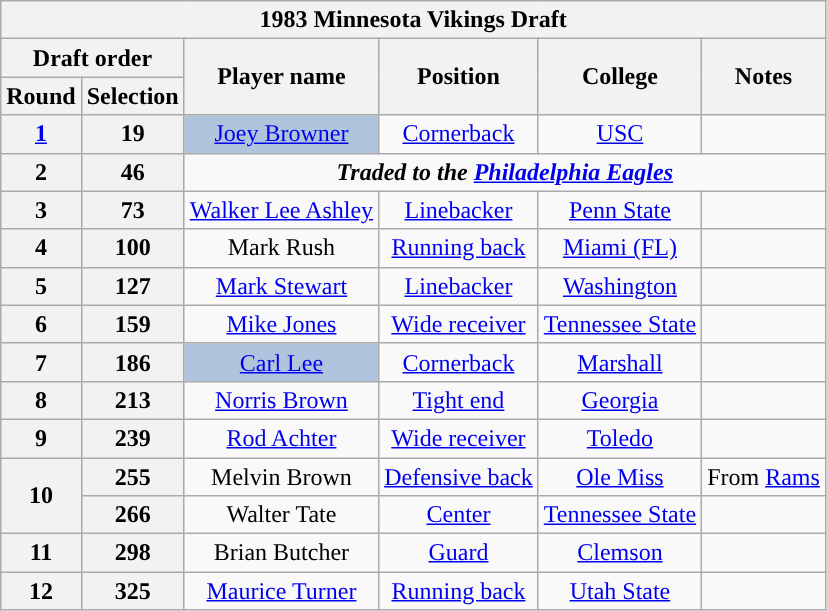<table class="wikitable" style="text-align:center">
<tr>
<th colspan="6">1983 Minnesota Vikings Draft</th>
</tr>
<tr>
<th colspan="2">Draft order</th>
<th rowspan="2">Player name</th>
<th rowspan="2">Position</th>
<th rowspan="2">College</th>
<th rowspan="2">Notes</th>
</tr>
<tr>
<th>Round</th>
<th>Selection</th>
</tr>
<tr>
<th><a href='#'>1</a></th>
<th>19</th>
<td bgcolor=lightsteelblue><a href='#'>Joey Browner</a></td>
<td><a href='#'>Cornerback</a></td>
<td><a href='#'>USC</a></td>
<td></td>
</tr>
<tr>
<th>2</th>
<th>46</th>
<td colspan="4"><strong><em>Traded to the <a href='#'>Philadelphia Eagles</a></em></strong></td>
</tr>
<tr>
<th>3</th>
<th>73</th>
<td><a href='#'>Walker Lee Ashley</a></td>
<td><a href='#'>Linebacker</a></td>
<td><a href='#'>Penn State</a></td>
<td></td>
</tr>
<tr>
<th>4</th>
<th>100</th>
<td>Mark Rush</td>
<td><a href='#'>Running back</a></td>
<td><a href='#'>Miami (FL)</a></td>
<td></td>
</tr>
<tr>
<th>5</th>
<th>127</th>
<td><a href='#'>Mark Stewart</a></td>
<td><a href='#'>Linebacker</a></td>
<td><a href='#'>Washington</a></td>
<td></td>
</tr>
<tr>
<th>6</th>
<th>159</th>
<td><a href='#'>Mike Jones</a></td>
<td><a href='#'>Wide receiver</a></td>
<td><a href='#'>Tennessee State</a></td>
<td></td>
</tr>
<tr>
<th>7</th>
<th>186</th>
<td bgcolor=lightsteelblue><a href='#'>Carl Lee</a></td>
<td><a href='#'>Cornerback</a></td>
<td><a href='#'>Marshall</a></td>
<td></td>
</tr>
<tr>
<th>8</th>
<th>213</th>
<td><a href='#'>Norris Brown</a></td>
<td><a href='#'>Tight end</a></td>
<td><a href='#'>Georgia</a></td>
<td></td>
</tr>
<tr>
<th>9</th>
<th>239</th>
<td><a href='#'>Rod Achter</a></td>
<td><a href='#'>Wide receiver</a></td>
<td><a href='#'>Toledo</a></td>
<td></td>
</tr>
<tr>
<th rowspan="2">10</th>
<th>255</th>
<td>Melvin Brown</td>
<td><a href='#'>Defensive back</a></td>
<td><a href='#'>Ole Miss</a></td>
<td>From <a href='#'>Rams</a></td>
</tr>
<tr>
<th>266</th>
<td>Walter Tate</td>
<td><a href='#'>Center</a></td>
<td><a href='#'>Tennessee State</a></td>
<td></td>
</tr>
<tr>
<th>11</th>
<th>298</th>
<td>Brian Butcher</td>
<td><a href='#'>Guard</a></td>
<td><a href='#'>Clemson</a></td>
<td></td>
</tr>
<tr>
<th>12</th>
<th>325</th>
<td><a href='#'>Maurice Turner</a></td>
<td><a href='#'>Running back</a></td>
<td><a href='#'>Utah State</a></td>
<td></td>
</tr>
</table>
